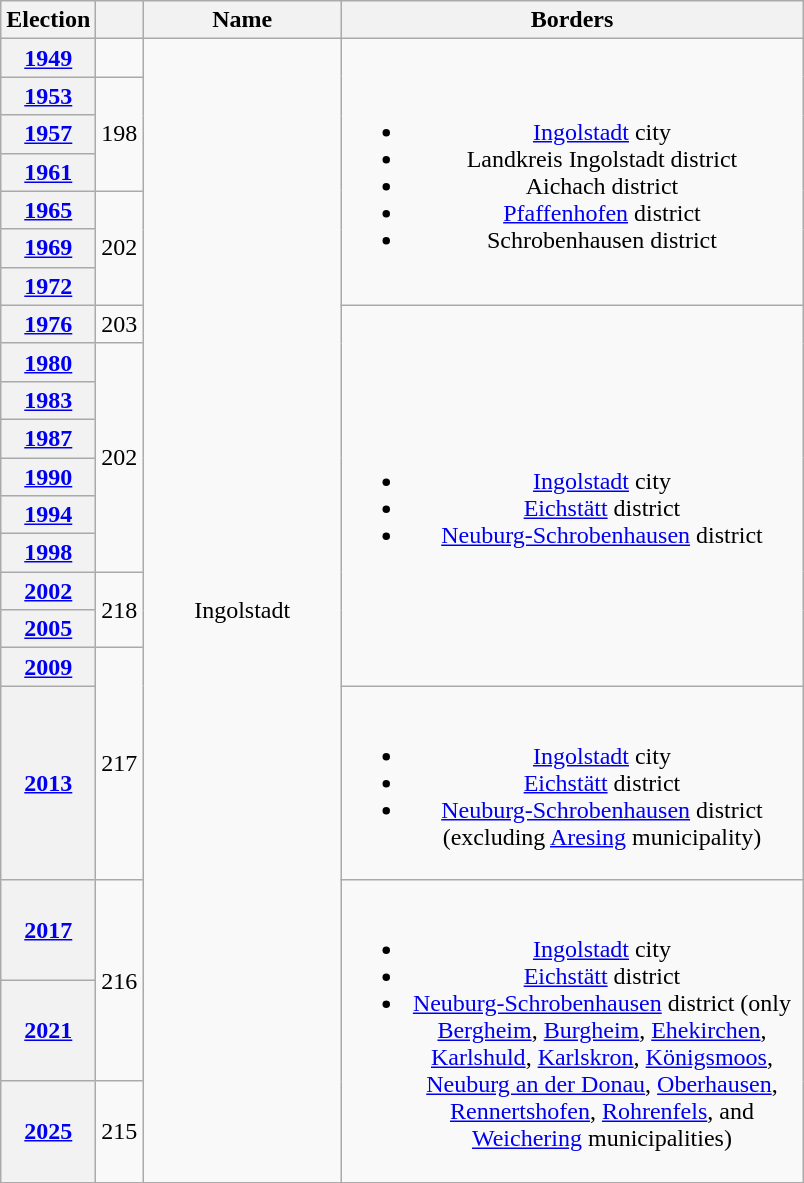<table class=wikitable style="text-align:center">
<tr>
<th>Election</th>
<th></th>
<th width=125px>Name</th>
<th width=300px>Borders</th>
</tr>
<tr>
<th><a href='#'>1949</a></th>
<td></td>
<td rowspan=21>Ingolstadt</td>
<td rowspan=7><br><ul><li><a href='#'>Ingolstadt</a> city</li><li>Landkreis Ingolstadt district</li><li>Aichach district</li><li><a href='#'>Pfaffenhofen</a> district</li><li>Schrobenhausen district</li></ul></td>
</tr>
<tr>
<th><a href='#'>1953</a></th>
<td rowspan=3>198</td>
</tr>
<tr>
<th><a href='#'>1957</a></th>
</tr>
<tr>
<th><a href='#'>1961</a></th>
</tr>
<tr>
<th><a href='#'>1965</a></th>
<td rowspan=3>202</td>
</tr>
<tr>
<th><a href='#'>1969</a></th>
</tr>
<tr>
<th><a href='#'>1972</a></th>
</tr>
<tr>
<th><a href='#'>1976</a></th>
<td>203</td>
<td rowspan=10><br><ul><li><a href='#'>Ingolstadt</a> city</li><li><a href='#'>Eichstätt</a> district</li><li><a href='#'>Neuburg-Schrobenhausen</a> district</li></ul></td>
</tr>
<tr>
<th><a href='#'>1980</a></th>
<td rowspan=6>202</td>
</tr>
<tr>
<th><a href='#'>1983</a></th>
</tr>
<tr>
<th><a href='#'>1987</a></th>
</tr>
<tr>
<th><a href='#'>1990</a></th>
</tr>
<tr>
<th><a href='#'>1994</a></th>
</tr>
<tr>
<th><a href='#'>1998</a></th>
</tr>
<tr>
<th><a href='#'>2002</a></th>
<td rowspan=2>218</td>
</tr>
<tr>
<th><a href='#'>2005</a></th>
</tr>
<tr>
<th><a href='#'>2009</a></th>
<td rowspan=2>217</td>
</tr>
<tr>
<th><a href='#'>2013</a></th>
<td><br><ul><li><a href='#'>Ingolstadt</a> city</li><li><a href='#'>Eichstätt</a> district</li><li><a href='#'>Neuburg-Schrobenhausen</a> district (excluding <a href='#'>Aresing</a> municipality)</li></ul></td>
</tr>
<tr>
<th><a href='#'>2017</a></th>
<td rowspan=2>216</td>
<td rowspan=3><br><ul><li><a href='#'>Ingolstadt</a> city</li><li><a href='#'>Eichstätt</a> district</li><li><a href='#'>Neuburg-Schrobenhausen</a> district (only <a href='#'>Bergheim</a>, <a href='#'>Burgheim</a>, <a href='#'>Ehekirchen</a>, <a href='#'>Karlshuld</a>, <a href='#'>Karlskron</a>, <a href='#'>Königsmoos</a>, <a href='#'>Neuburg an der Donau</a>, <a href='#'>Oberhausen</a>, <a href='#'>Rennertshofen</a>, <a href='#'>Rohrenfels</a>, and <a href='#'>Weichering</a> municipalities)</li></ul></td>
</tr>
<tr>
<th><a href='#'>2021</a></th>
</tr>
<tr>
<th><a href='#'>2025</a></th>
<td>215</td>
</tr>
</table>
